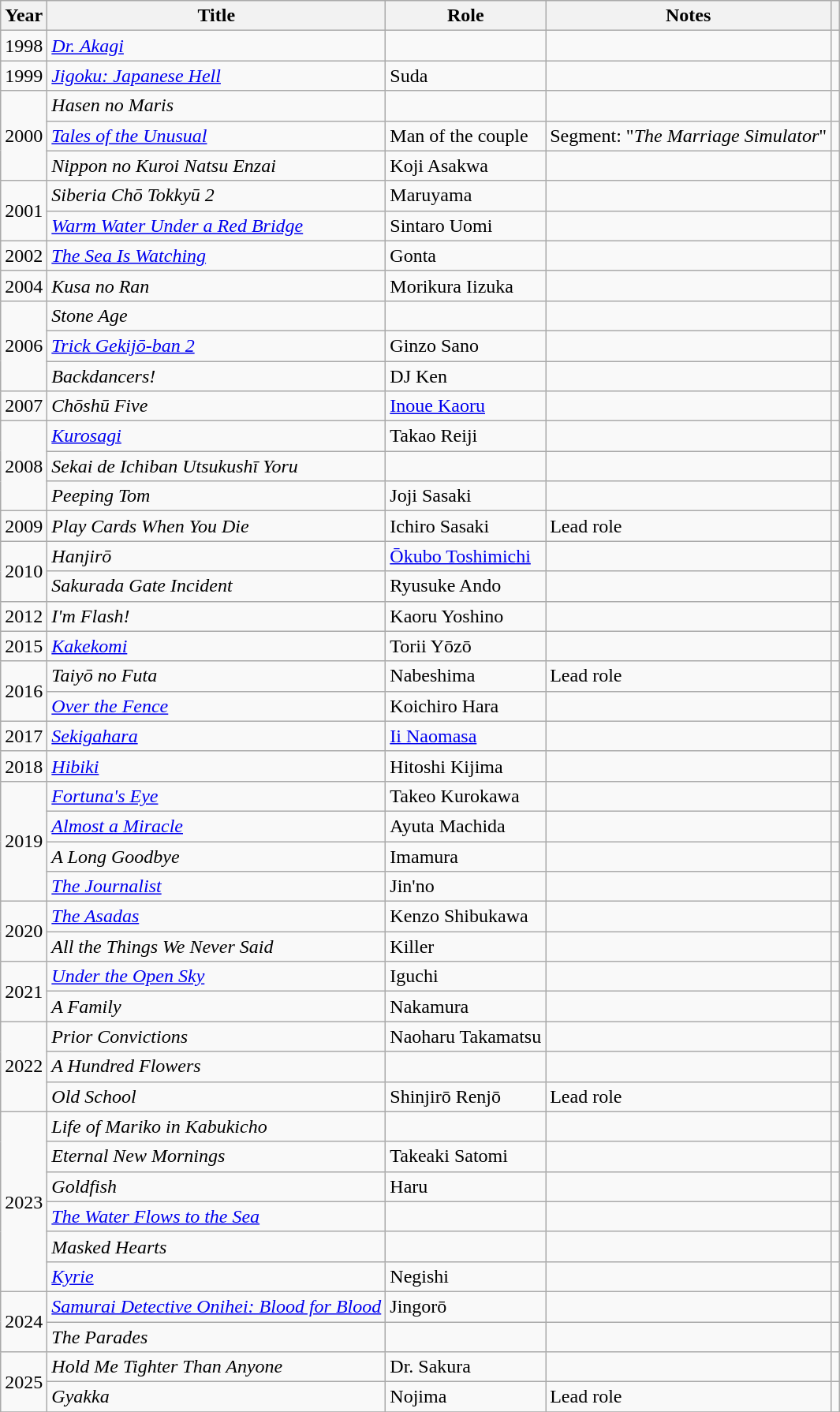<table class="wikitable sortable">
<tr>
<th>Year</th>
<th>Title</th>
<th>Role</th>
<th class="unsortable">Notes</th>
<th class="unsortable"></th>
</tr>
<tr>
<td>1998</td>
<td><em><a href='#'>Dr. Akagi</a></em></td>
<td></td>
<td></td>
<td></td>
</tr>
<tr>
<td>1999</td>
<td><em><a href='#'>Jigoku: Japanese Hell</a></em></td>
<td>Suda</td>
<td></td>
<td></td>
</tr>
<tr>
<td rowspan="3">2000</td>
<td><em>Hasen no Maris</em></td>
<td></td>
<td></td>
<td></td>
</tr>
<tr>
<td><em><a href='#'>Tales of the Unusual</a></em></td>
<td>Man of the couple</td>
<td>Segment: "<em>The Marriage Simulator</em>"</td>
<td></td>
</tr>
<tr>
<td><em>Nippon no Kuroi Natsu Enzai</em></td>
<td>Koji Asakwa</td>
<td></td>
<td></td>
</tr>
<tr>
<td rowspan="2">2001</td>
<td><em>Siberia Chō Tokkyū 2</em></td>
<td>Maruyama</td>
<td></td>
<td></td>
</tr>
<tr>
<td><em><a href='#'>Warm Water Under a Red Bridge</a></em></td>
<td>Sintaro Uomi</td>
<td></td>
<td></td>
</tr>
<tr>
<td>2002</td>
<td><em><a href='#'>The Sea Is Watching</a></em></td>
<td>Gonta</td>
<td></td>
<td></td>
</tr>
<tr>
<td>2004</td>
<td><em>Kusa no Ran</em></td>
<td>Morikura Iizuka</td>
<td></td>
<td></td>
</tr>
<tr>
<td rowspan="3">2006</td>
<td><em>Stone Age</em></td>
<td></td>
<td></td>
<td></td>
</tr>
<tr>
<td><em><a href='#'>Trick Gekijō-ban 2</a></em></td>
<td>Ginzo Sano</td>
<td></td>
<td></td>
</tr>
<tr>
<td><em>Backdancers!</em></td>
<td>DJ Ken</td>
<td></td>
<td></td>
</tr>
<tr>
<td>2007</td>
<td><em>Chōshū Five</em></td>
<td><a href='#'>Inoue Kaoru</a></td>
<td></td>
<td></td>
</tr>
<tr>
<td rowspan="3">2008</td>
<td><em><a href='#'>Kurosagi</a></em></td>
<td>Takao Reiji</td>
<td></td>
<td></td>
</tr>
<tr>
<td><em>Sekai de Ichiban Utsukushī Yoru</em></td>
<td></td>
<td></td>
<td></td>
</tr>
<tr>
<td><em>Peeping Tom</em></td>
<td>Joji Sasaki</td>
<td></td>
<td></td>
</tr>
<tr>
<td>2009</td>
<td><em>Play Cards When You Die</em></td>
<td>Ichiro Sasaki</td>
<td>Lead role</td>
<td></td>
</tr>
<tr>
<td rowspan="2">2010</td>
<td><em>Hanjirō</em></td>
<td><a href='#'>Ōkubo Toshimichi</a></td>
<td></td>
<td></td>
</tr>
<tr>
<td><em>Sakurada Gate Incident</em></td>
<td>Ryusuke Ando</td>
<td></td>
<td></td>
</tr>
<tr>
<td>2012</td>
<td><em>I'm Flash!</em></td>
<td>Kaoru Yoshino</td>
<td></td>
<td></td>
</tr>
<tr>
<td>2015</td>
<td><em><a href='#'>Kakekomi</a></em></td>
<td>Torii Yōzō</td>
<td></td>
<td></td>
</tr>
<tr>
<td rowspan="2">2016</td>
<td><em>Taiyō no Futa</em></td>
<td>Nabeshima</td>
<td>Lead role</td>
<td></td>
</tr>
<tr>
<td><em><a href='#'>Over the Fence</a></em></td>
<td>Koichiro Hara</td>
<td></td>
<td></td>
</tr>
<tr>
<td rowspan="1">2017</td>
<td><em><a href='#'>Sekigahara</a></em></td>
<td><a href='#'>Ii Naomasa</a></td>
<td></td>
<td></td>
</tr>
<tr>
<td rowspan="1">2018</td>
<td><em><a href='#'>Hibiki</a></em></td>
<td>Hitoshi Kijima</td>
<td></td>
<td></td>
</tr>
<tr>
<td rowspan="4">2019</td>
<td><em><a href='#'>Fortuna's Eye</a></em></td>
<td>Takeo Kurokawa</td>
<td></td>
<td></td>
</tr>
<tr>
<td><em><a href='#'>Almost a Miracle</a></em></td>
<td>Ayuta Machida</td>
<td></td>
<td></td>
</tr>
<tr>
<td><em>A Long Goodbye</em></td>
<td>Imamura</td>
<td></td>
<td></td>
</tr>
<tr>
<td><em><a href='#'>The Journalist</a></em></td>
<td>Jin'no</td>
<td></td>
<td></td>
</tr>
<tr>
<td rowspan="2">2020</td>
<td><em><a href='#'>The Asadas</a></em></td>
<td>Kenzo Shibukawa</td>
<td></td>
<td></td>
</tr>
<tr>
<td><em>All the Things We Never Said</em></td>
<td>Killer</td>
<td></td>
<td></td>
</tr>
<tr>
<td rowspan="2">2021</td>
<td><em><a href='#'>Under the Open Sky</a></em></td>
<td>Iguchi</td>
<td></td>
<td></td>
</tr>
<tr>
<td><em>A Family</em></td>
<td>Nakamura</td>
<td></td>
<td></td>
</tr>
<tr>
<td rowspan="3">2022</td>
<td><em>Prior Convictions</em></td>
<td>Naoharu Takamatsu</td>
<td></td>
<td></td>
</tr>
<tr>
<td><em>A Hundred Flowers</em></td>
<td></td>
<td></td>
<td></td>
</tr>
<tr>
<td><em>Old School</em></td>
<td>Shinjirō Renjō</td>
<td>Lead role</td>
<td></td>
</tr>
<tr>
<td rowspan="6">2023</td>
<td><em>Life of Mariko in Kabukicho</em></td>
<td></td>
<td></td>
<td></td>
</tr>
<tr>
<td><em>Eternal New Mornings</em></td>
<td>Takeaki Satomi</td>
<td></td>
<td></td>
</tr>
<tr>
<td><em>Goldfish</em></td>
<td>Haru</td>
<td></td>
<td></td>
</tr>
<tr>
<td><em><a href='#'>The Water Flows to the Sea</a></em></td>
<td></td>
<td></td>
<td></td>
</tr>
<tr>
<td><em>Masked Hearts</em></td>
<td></td>
<td></td>
<td></td>
</tr>
<tr>
<td><em><a href='#'>Kyrie</a></em></td>
<td>Negishi</td>
<td></td>
<td></td>
</tr>
<tr>
<td rowspan="2">2024</td>
<td><em><a href='#'>Samurai Detective Onihei: Blood for Blood</a></em></td>
<td>Jingorō</td>
<td></td>
<td></td>
</tr>
<tr>
<td><em>The Parades</em></td>
<td></td>
<td></td>
<td></td>
</tr>
<tr>
<td rowspan="2">2025</td>
<td><em>Hold Me Tighter Than Anyone</em></td>
<td>Dr. Sakura</td>
<td></td>
<td></td>
</tr>
<tr>
<td><em>Gyakka</em></td>
<td>Nojima</td>
<td>Lead role</td>
<td></td>
</tr>
<tr>
</tr>
</table>
